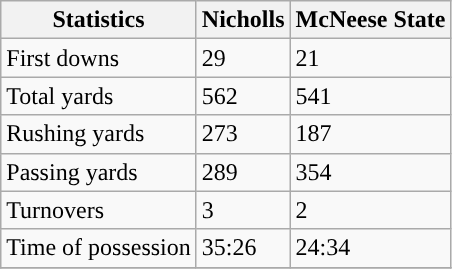<table class="wikitable">
<tr>
<th>Statistics</th>
<th>Nicholls</th>
<th>McNeese State</th>
</tr>
<tr>
<td>First downs</td>
<td>29</td>
<td>21</td>
</tr>
<tr>
<td>Total yards</td>
<td>562</td>
<td>541</td>
</tr>
<tr>
<td>Rushing yards</td>
<td>273</td>
<td>187</td>
</tr>
<tr>
<td>Passing yards</td>
<td>289</td>
<td>354</td>
</tr>
<tr>
<td>Turnovers</td>
<td>3</td>
<td>2</td>
</tr>
<tr>
<td>Time of possession</td>
<td>35:26</td>
<td>24:34</td>
</tr>
<tr>
</tr>
</table>
